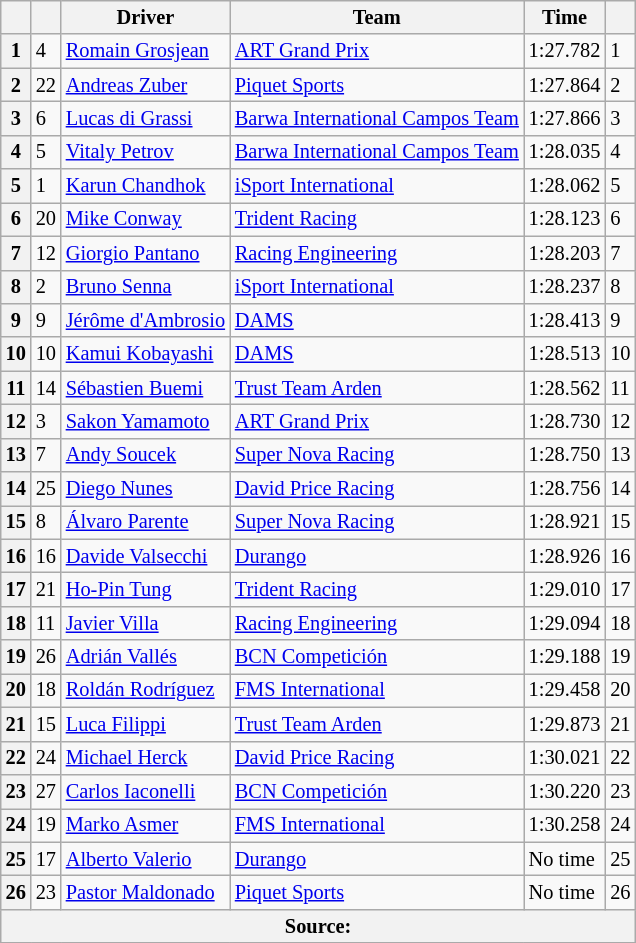<table class="wikitable" style="font-size:85%">
<tr>
<th></th>
<th></th>
<th>Driver</th>
<th>Team</th>
<th>Time</th>
<th></th>
</tr>
<tr>
<th>1</th>
<td>4</td>
<td> <a href='#'>Romain Grosjean</a></td>
<td><a href='#'>ART Grand Prix</a></td>
<td>1:27.782</td>
<td>1</td>
</tr>
<tr>
<th>2</th>
<td>22</td>
<td> <a href='#'>Andreas Zuber</a></td>
<td><a href='#'>Piquet Sports</a></td>
<td>1:27.864</td>
<td>2</td>
</tr>
<tr>
<th>3</th>
<td>6</td>
<td> <a href='#'>Lucas di Grassi</a></td>
<td><a href='#'>Barwa International Campos Team</a></td>
<td>1:27.866</td>
<td>3</td>
</tr>
<tr>
<th>4</th>
<td>5</td>
<td> <a href='#'>Vitaly Petrov</a></td>
<td><a href='#'>Barwa International Campos Team</a></td>
<td>1:28.035</td>
<td>4</td>
</tr>
<tr>
<th>5</th>
<td>1</td>
<td> <a href='#'>Karun Chandhok</a></td>
<td><a href='#'>iSport International</a></td>
<td>1:28.062</td>
<td>5</td>
</tr>
<tr>
<th>6</th>
<td>20</td>
<td> <a href='#'>Mike Conway</a></td>
<td><a href='#'>Trident Racing</a></td>
<td>1:28.123</td>
<td>6</td>
</tr>
<tr>
<th>7</th>
<td>12</td>
<td> <a href='#'>Giorgio Pantano</a></td>
<td><a href='#'>Racing Engineering</a></td>
<td>1:28.203</td>
<td>7</td>
</tr>
<tr>
<th>8</th>
<td>2</td>
<td> <a href='#'>Bruno Senna</a></td>
<td><a href='#'>iSport International</a></td>
<td>1:28.237</td>
<td>8</td>
</tr>
<tr>
<th>9</th>
<td>9</td>
<td> <a href='#'>Jérôme d'Ambrosio</a></td>
<td><a href='#'>DAMS</a></td>
<td>1:28.413</td>
<td>9</td>
</tr>
<tr>
<th>10</th>
<td>10</td>
<td> <a href='#'>Kamui Kobayashi</a></td>
<td><a href='#'>DAMS</a></td>
<td>1:28.513</td>
<td>10</td>
</tr>
<tr>
<th>11</th>
<td>14</td>
<td> <a href='#'>Sébastien Buemi</a></td>
<td><a href='#'>Trust Team Arden</a></td>
<td>1:28.562</td>
<td>11</td>
</tr>
<tr>
<th>12</th>
<td>3</td>
<td> <a href='#'>Sakon Yamamoto</a></td>
<td><a href='#'>ART Grand Prix</a></td>
<td>1:28.730</td>
<td>12</td>
</tr>
<tr>
<th>13</th>
<td>7</td>
<td> <a href='#'>Andy Soucek</a></td>
<td><a href='#'>Super Nova Racing</a></td>
<td>1:28.750</td>
<td>13</td>
</tr>
<tr>
<th>14</th>
<td>25</td>
<td> <a href='#'>Diego Nunes</a></td>
<td><a href='#'>David Price Racing</a></td>
<td>1:28.756</td>
<td>14</td>
</tr>
<tr>
<th>15</th>
<td>8</td>
<td> <a href='#'>Álvaro Parente</a></td>
<td><a href='#'>Super Nova Racing</a></td>
<td>1:28.921</td>
<td>15</td>
</tr>
<tr>
<th>16</th>
<td>16</td>
<td> <a href='#'>Davide Valsecchi</a></td>
<td><a href='#'>Durango</a></td>
<td>1:28.926</td>
<td>16</td>
</tr>
<tr>
<th>17</th>
<td>21</td>
<td> <a href='#'>Ho-Pin Tung</a></td>
<td><a href='#'>Trident Racing</a></td>
<td>1:29.010</td>
<td>17</td>
</tr>
<tr>
<th>18</th>
<td>11</td>
<td> <a href='#'>Javier Villa</a></td>
<td><a href='#'>Racing Engineering</a></td>
<td>1:29.094</td>
<td>18</td>
</tr>
<tr>
<th>19</th>
<td>26</td>
<td> <a href='#'>Adrián Vallés</a></td>
<td><a href='#'>BCN Competición</a></td>
<td>1:29.188</td>
<td>19</td>
</tr>
<tr>
<th>20</th>
<td>18</td>
<td> <a href='#'>Roldán Rodríguez</a></td>
<td><a href='#'>FMS International</a></td>
<td>1:29.458</td>
<td>20</td>
</tr>
<tr>
<th>21</th>
<td>15</td>
<td> <a href='#'>Luca Filippi</a></td>
<td><a href='#'>Trust Team Arden</a></td>
<td>1:29.873</td>
<td>21</td>
</tr>
<tr>
<th>22</th>
<td>24</td>
<td> <a href='#'>Michael Herck</a></td>
<td><a href='#'>David Price Racing</a></td>
<td>1:30.021</td>
<td>22</td>
</tr>
<tr>
<th>23</th>
<td>27</td>
<td> <a href='#'>Carlos Iaconelli</a></td>
<td><a href='#'>BCN Competición</a></td>
<td>1:30.220</td>
<td>23</td>
</tr>
<tr>
<th>24</th>
<td>19</td>
<td> <a href='#'>Marko Asmer</a></td>
<td><a href='#'>FMS International</a></td>
<td>1:30.258</td>
<td>24</td>
</tr>
<tr>
<th>25</th>
<td>17</td>
<td> <a href='#'>Alberto Valerio</a></td>
<td><a href='#'>Durango</a></td>
<td>No time</td>
<td>25</td>
</tr>
<tr>
<th>26</th>
<td>23</td>
<td> <a href='#'>Pastor Maldonado</a></td>
<td><a href='#'>Piquet Sports</a></td>
<td>No time</td>
<td>26</td>
</tr>
<tr>
<th colspan="6">Source:</th>
</tr>
<tr>
</tr>
</table>
